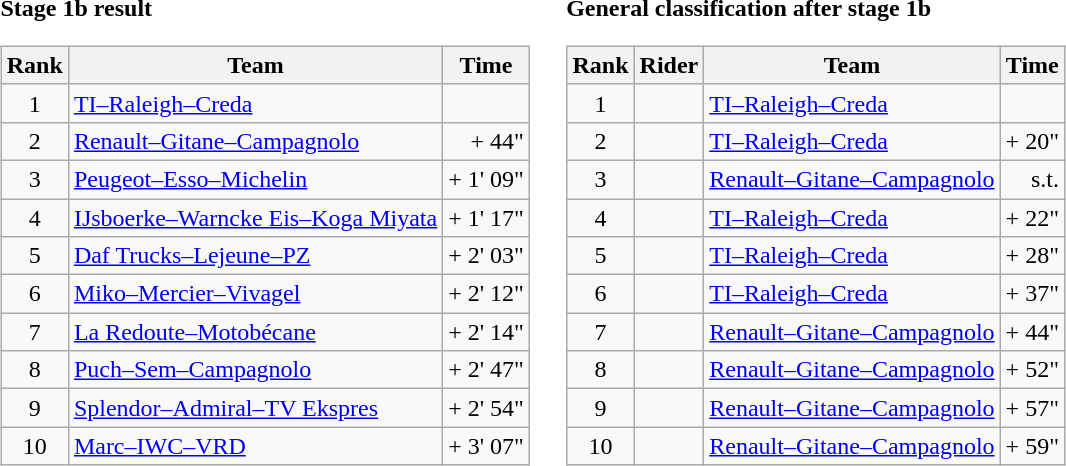<table>
<tr>
<td><strong>Stage 1b result</strong><br><table class="wikitable">
<tr>
<th scope="col">Rank</th>
<th scope="col">Team</th>
<th scope="col">Time</th>
</tr>
<tr>
<td style="text-align:center;">1</td>
<td><a href='#'>TI–Raleigh–Creda</a></td>
<td style="text-align:right;"></td>
</tr>
<tr>
<td style="text-align:center;">2</td>
<td><a href='#'>Renault–Gitane–Campagnolo</a></td>
<td style="text-align:right;">+ 44"</td>
</tr>
<tr>
<td style="text-align:center;">3</td>
<td><a href='#'>Peugeot–Esso–Michelin</a></td>
<td style="text-align:right;">+ 1' 09"</td>
</tr>
<tr>
<td style="text-align:center;">4</td>
<td><a href='#'>IJsboerke–Warncke Eis–Koga Miyata</a></td>
<td style="text-align:right;">+ 1' 17"</td>
</tr>
<tr>
<td style="text-align:center;">5</td>
<td><a href='#'>Daf Trucks–Lejeune–PZ</a></td>
<td style="text-align:right;">+ 2' 03"</td>
</tr>
<tr>
<td style="text-align:center;">6</td>
<td><a href='#'>Miko–Mercier–Vivagel</a></td>
<td style="text-align:right;">+ 2' 12"</td>
</tr>
<tr>
<td style="text-align:center;">7</td>
<td><a href='#'>La Redoute–Motobécane</a></td>
<td style="text-align:right;">+ 2' 14"</td>
</tr>
<tr>
<td style="text-align:center;">8</td>
<td><a href='#'>Puch–Sem–Campagnolo</a></td>
<td style="text-align:right;">+ 2' 47"</td>
</tr>
<tr>
<td style="text-align:center;">9</td>
<td><a href='#'>Splendor–Admiral–TV Ekspres</a></td>
<td style="text-align:right;">+ 2' 54"</td>
</tr>
<tr>
<td style="text-align:center;">10</td>
<td><a href='#'>Marc–IWC–VRD</a></td>
<td style="text-align:right;">+ 3' 07"</td>
</tr>
</table>
</td>
<td></td>
<td><strong>General classification after stage 1b</strong><br><table class="wikitable">
<tr>
<th scope="col">Rank</th>
<th scope="col">Rider</th>
<th scope="col">Team</th>
<th scope="col">Time</th>
</tr>
<tr>
<td style="text-align:center;">1</td>
<td> </td>
<td><a href='#'>TI–Raleigh–Creda</a></td>
<td style="text-align:right;"></td>
</tr>
<tr>
<td style="text-align:center;">2</td>
<td></td>
<td><a href='#'>TI–Raleigh–Creda</a></td>
<td style="text-align:right;">+ 20"</td>
</tr>
<tr>
<td style="text-align:center;">3</td>
<td></td>
<td><a href='#'>Renault–Gitane–Campagnolo</a></td>
<td style="text-align:right;">s.t.</td>
</tr>
<tr>
<td style="text-align:center;">4</td>
<td></td>
<td><a href='#'>TI–Raleigh–Creda</a></td>
<td style="text-align:right;">+ 22"</td>
</tr>
<tr>
<td style="text-align:center;">5</td>
<td></td>
<td><a href='#'>TI–Raleigh–Creda</a></td>
<td style="text-align:right;">+ 28"</td>
</tr>
<tr>
<td style="text-align:center;">6</td>
<td></td>
<td><a href='#'>TI–Raleigh–Creda</a></td>
<td style="text-align:right;">+ 37"</td>
</tr>
<tr>
<td style="text-align:center;">7</td>
<td></td>
<td><a href='#'>Renault–Gitane–Campagnolo</a></td>
<td style="text-align:right;">+ 44"</td>
</tr>
<tr>
<td style="text-align:center;">8</td>
<td></td>
<td><a href='#'>Renault–Gitane–Campagnolo</a></td>
<td style="text-align:right;">+ 52"</td>
</tr>
<tr>
<td style="text-align:center;">9</td>
<td></td>
<td><a href='#'>Renault–Gitane–Campagnolo</a></td>
<td style="text-align:right;">+ 57"</td>
</tr>
<tr>
<td style="text-align:center;">10</td>
<td></td>
<td><a href='#'>Renault–Gitane–Campagnolo</a></td>
<td style="text-align:right;">+ 59"</td>
</tr>
</table>
</td>
</tr>
</table>
